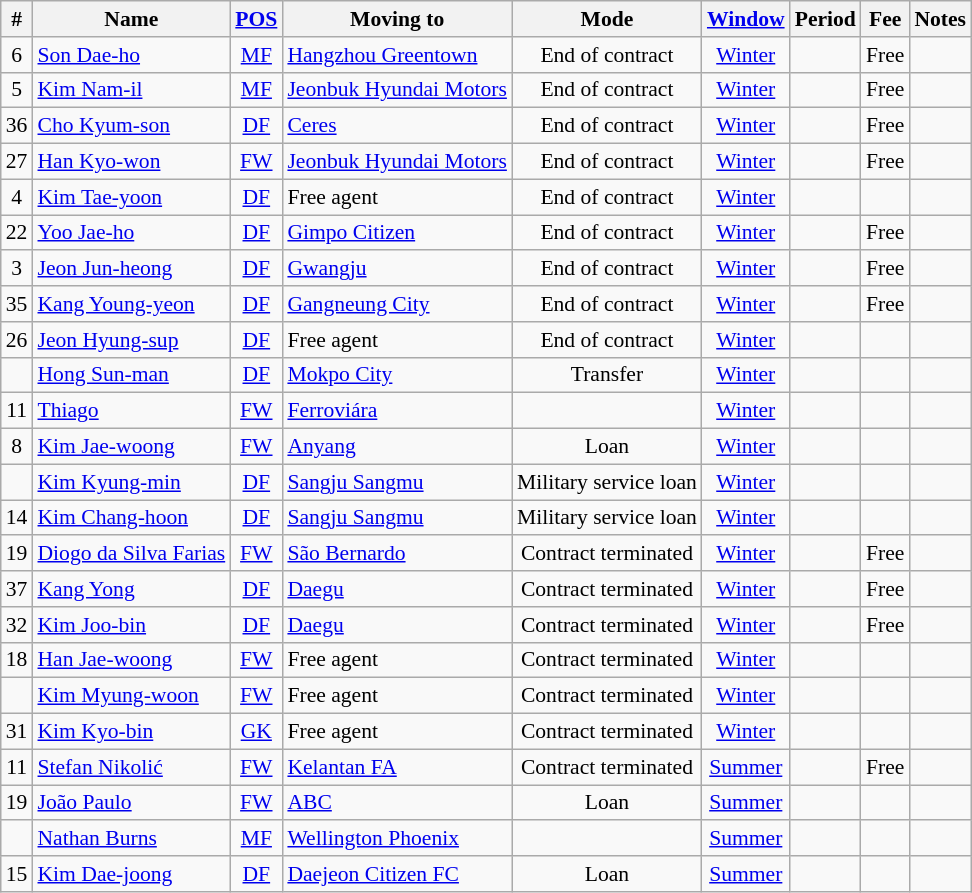<table class="wikitable sortable" style="text-align: center; font-size:90%;">
<tr>
<th>#</th>
<th>Name</th>
<th><a href='#'>POS</a></th>
<th>Moving to</th>
<th>Mode</th>
<th><a href='#'>Window</a></th>
<th>Period</th>
<th>Fee</th>
<th>Notes</th>
</tr>
<tr>
<td>6</td>
<td align=left> <a href='#'>Son Dae-ho</a></td>
<td><a href='#'>MF</a></td>
<td align=left> <a href='#'>Hangzhou Greentown</a></td>
<td>End of contract</td>
<td><a href='#'>Winter</a></td>
<td></td>
<td>Free</td>
<td></td>
</tr>
<tr>
<td>5</td>
<td align=left> <a href='#'>Kim Nam-il</a></td>
<td><a href='#'>MF</a></td>
<td align=left> <a href='#'>Jeonbuk Hyundai Motors</a></td>
<td>End of contract</td>
<td><a href='#'>Winter</a></td>
<td></td>
<td>Free</td>
<td></td>
</tr>
<tr>
<td>36</td>
<td align=left> <a href='#'>Cho Kyum-son</a></td>
<td><a href='#'>DF</a></td>
<td align=left> <a href='#'>Ceres</a></td>
<td>End of contract</td>
<td><a href='#'>Winter</a></td>
<td></td>
<td>Free</td>
<td></td>
</tr>
<tr>
<td>27</td>
<td align=left> <a href='#'>Han Kyo-won</a></td>
<td><a href='#'>FW</a></td>
<td align=left> <a href='#'>Jeonbuk Hyundai Motors</a></td>
<td>End of contract</td>
<td><a href='#'>Winter</a></td>
<td></td>
<td>Free</td>
<td></td>
</tr>
<tr>
<td>4</td>
<td align=left> <a href='#'>Kim Tae-yoon</a></td>
<td><a href='#'>DF</a></td>
<td align=left>Free agent</td>
<td>End of contract</td>
<td><a href='#'>Winter</a></td>
<td></td>
<td></td>
<td></td>
</tr>
<tr>
<td>22</td>
<td align=left> <a href='#'>Yoo Jae-ho</a></td>
<td><a href='#'>DF</a></td>
<td align=left> <a href='#'>Gimpo Citizen</a></td>
<td>End of contract</td>
<td><a href='#'>Winter</a></td>
<td></td>
<td>Free</td>
<td></td>
</tr>
<tr>
<td>3</td>
<td align=left> <a href='#'>Jeon Jun-heong</a></td>
<td><a href='#'>DF</a></td>
<td align=left> <a href='#'>Gwangju</a></td>
<td>End of contract</td>
<td><a href='#'>Winter</a></td>
<td></td>
<td>Free</td>
<td></td>
</tr>
<tr>
<td>35</td>
<td align=left> <a href='#'>Kang Young-yeon</a></td>
<td><a href='#'>DF</a></td>
<td align=left> <a href='#'>Gangneung City</a></td>
<td>End of contract</td>
<td><a href='#'>Winter</a></td>
<td></td>
<td>Free</td>
<td></td>
</tr>
<tr>
<td>26</td>
<td align=left> <a href='#'>Jeon Hyung-sup</a></td>
<td><a href='#'>DF</a></td>
<td align=left>Free agent</td>
<td>End of contract</td>
<td><a href='#'>Winter</a></td>
<td></td>
<td></td>
<td></td>
</tr>
<tr>
<td></td>
<td align=left> <a href='#'>Hong Sun-man</a></td>
<td><a href='#'>DF</a></td>
<td align=left> <a href='#'>Mokpo City</a></td>
<td>Transfer</td>
<td><a href='#'>Winter</a></td>
<td></td>
<td></td>
<td></td>
</tr>
<tr>
<td>11</td>
<td align=left> <a href='#'>Thiago</a></td>
<td><a href='#'>FW</a></td>
<td align=left> <a href='#'>Ferroviára</a></td>
<td></td>
<td><a href='#'>Winter</a></td>
<td></td>
<td></td>
<td></td>
</tr>
<tr>
<td>8</td>
<td align=left> <a href='#'>Kim Jae-woong</a></td>
<td><a href='#'>FW</a></td>
<td align=left> <a href='#'>Anyang</a></td>
<td>Loan</td>
<td><a href='#'>Winter</a></td>
<td></td>
<td></td>
<td></td>
</tr>
<tr>
<td></td>
<td align=left> <a href='#'>Kim Kyung-min</a></td>
<td><a href='#'>DF</a></td>
<td align=left> <a href='#'>Sangju Sangmu</a></td>
<td>Military service loan</td>
<td><a href='#'>Winter</a></td>
<td></td>
<td></td>
<td></td>
</tr>
<tr>
<td>14</td>
<td align=left> <a href='#'>Kim Chang-hoon</a></td>
<td><a href='#'>DF</a></td>
<td align=left> <a href='#'>Sangju Sangmu</a></td>
<td>Military service loan</td>
<td><a href='#'>Winter</a></td>
<td></td>
<td></td>
<td></td>
</tr>
<tr>
<td>19</td>
<td align=left> <a href='#'>Diogo da Silva Farias</a></td>
<td><a href='#'>FW</a></td>
<td align=left> <a href='#'>São Bernardo</a></td>
<td>Contract terminated</td>
<td><a href='#'>Winter</a></td>
<td></td>
<td>Free</td>
<td></td>
</tr>
<tr>
<td>37</td>
<td align=left> <a href='#'>Kang Yong</a></td>
<td><a href='#'>DF</a></td>
<td align=left> <a href='#'>Daegu</a></td>
<td>Contract terminated</td>
<td><a href='#'>Winter</a></td>
<td></td>
<td>Free</td>
<td></td>
</tr>
<tr>
<td>32</td>
<td align=left> <a href='#'>Kim Joo-bin</a></td>
<td><a href='#'>DF</a></td>
<td align=left> <a href='#'>Daegu</a></td>
<td>Contract terminated</td>
<td><a href='#'>Winter</a></td>
<td></td>
<td>Free</td>
<td></td>
</tr>
<tr>
<td>18</td>
<td align=left> <a href='#'>Han Jae-woong</a></td>
<td><a href='#'>FW</a></td>
<td align=left>Free agent</td>
<td>Contract terminated</td>
<td><a href='#'>Winter</a></td>
<td></td>
<td></td>
<td></td>
</tr>
<tr>
<td></td>
<td align=left> <a href='#'>Kim Myung-woon</a></td>
<td><a href='#'>FW</a></td>
<td align=left>Free agent</td>
<td>Contract terminated</td>
<td><a href='#'>Winter</a></td>
<td></td>
<td></td>
<td></td>
</tr>
<tr>
<td>31</td>
<td align=left> <a href='#'>Kim Kyo-bin</a></td>
<td><a href='#'>GK</a></td>
<td align=left>Free agent</td>
<td>Contract terminated</td>
<td><a href='#'>Winter</a></td>
<td></td>
<td></td>
<td></td>
</tr>
<tr>
<td>11</td>
<td align=left> <a href='#'>Stefan Nikolić</a></td>
<td><a href='#'>FW</a></td>
<td align=left> <a href='#'>Kelantan FA</a></td>
<td>Contract terminated</td>
<td><a href='#'>Summer</a></td>
<td></td>
<td>Free</td>
<td></td>
</tr>
<tr>
<td>19</td>
<td align=left> <a href='#'>João Paulo</a></td>
<td><a href='#'>FW</a></td>
<td align=left> <a href='#'>ABC</a></td>
<td>Loan</td>
<td><a href='#'>Summer</a></td>
<td></td>
<td></td>
<td></td>
</tr>
<tr>
<td></td>
<td align=left> <a href='#'>Nathan Burns</a></td>
<td><a href='#'>MF</a></td>
<td align=left> <a href='#'>Wellington Phoenix</a></td>
<td></td>
<td><a href='#'>Summer</a></td>
<td></td>
<td></td>
<td></td>
</tr>
<tr>
<td>15</td>
<td align=left> <a href='#'>Kim Dae-joong</a></td>
<td><a href='#'>DF</a></td>
<td align=left> <a href='#'>Daejeon Citizen FC</a></td>
<td>Loan</td>
<td><a href='#'>Summer</a></td>
<td></td>
<td></td>
<td></td>
</tr>
</table>
